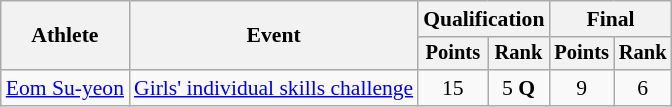<table class="wikitable" style="font-size:90%">
<tr>
<th rowspan=2>Athlete</th>
<th rowspan=2>Event</th>
<th colspan=2>Qualification</th>
<th colspan=2>Final</th>
</tr>
<tr style="font-size:95%">
<th>Points</th>
<th>Rank</th>
<th>Points</th>
<th>Rank</th>
</tr>
<tr align=center>
<td align=left><a href='#'>Eom Su-yeon</a></td>
<td align=left><a href='#'>Girls' individual skills challenge</a></td>
<td>15</td>
<td>5 <strong>Q</strong></td>
<td>9</td>
<td>6</td>
</tr>
</table>
